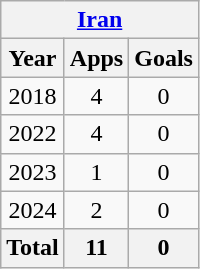<table class="wikitable" style="text-align:center">
<tr>
<th colspan=5><a href='#'>Iran</a></th>
</tr>
<tr>
<th>Year</th>
<th>Apps</th>
<th>Goals</th>
</tr>
<tr>
<td>2018</td>
<td>4</td>
<td>0</td>
</tr>
<tr>
<td>2022</td>
<td>4</td>
<td>0</td>
</tr>
<tr>
<td>2023</td>
<td>1</td>
<td>0</td>
</tr>
<tr>
<td>2024</td>
<td>2</td>
<td>0</td>
</tr>
<tr>
<th>Total</th>
<th>11</th>
<th>0</th>
</tr>
</table>
